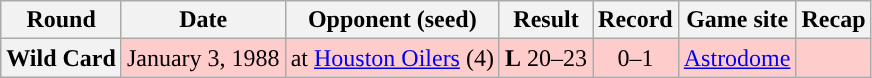<table class="wikitable" style="text-align:center">
<tr>
<th>Round</th>
<th>Date</th>
<th>Opponent (seed)</th>
<th>Result</th>
<th>Record</th>
<th>Game site</th>
<th>Recap</th>
</tr>
<tr style="background:#fcc">
<th>Wild Card</th>
<td>January 3, 1988</td>
<td>at <a href='#'>Houston Oilers</a> (4)</td>
<td><strong>L</strong> 20–23 </td>
<td>0–1</td>
<td><a href='#'>Astrodome</a></td>
<td></td>
</tr>
</table>
